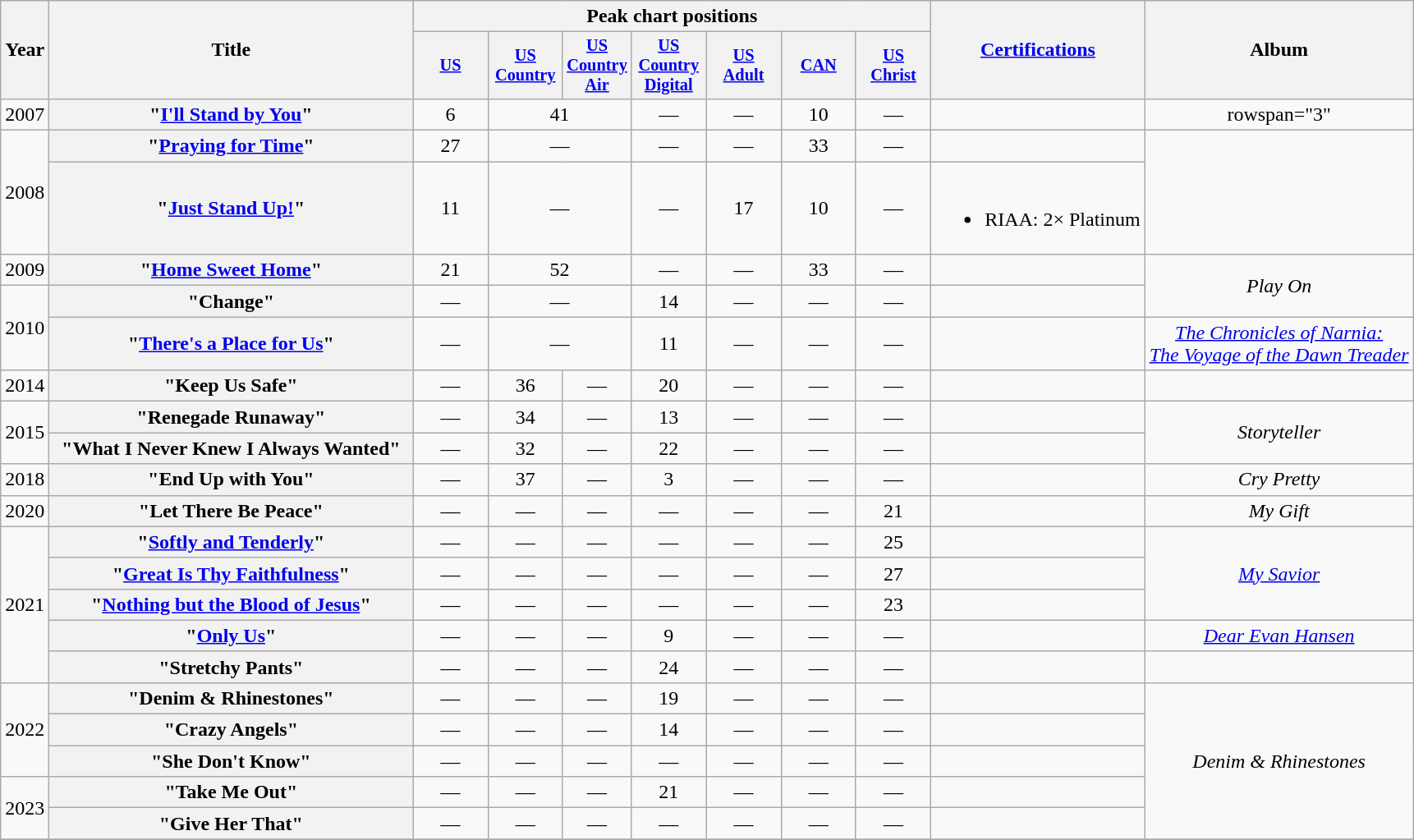<table class="wikitable plainrowheaders" style="text-align:center;">
<tr>
<th rowspan="2">Year</th>
<th rowspan="2" style="width:18em;">Title</th>
<th colspan="7">Peak chart positions</th>
<th rowspan="2"><a href='#'>Certifications</a></th>
<th rowspan="2">Album</th>
</tr>
<tr>
<th style="width:4em;font-size:85%;"><a href='#'>US</a><br></th>
<th style="width:4em;font-size:85%;"><a href='#'>US<br> Country</a><br></th>
<th scope="col" style="width:2.5em;font-size:85%;"><a href='#'>US<br> Country<br> Air</a><br></th>
<th style="width:4em;font-size:85%;"><a href='#'>US<br> Country<br> Digital</a><br></th>
<th style="width:4em;font-size:85%;"><a href='#'>US <br>Adult</a><br></th>
<th style="width:4em;font-size:85%;"><a href='#'>CAN</a><br></th>
<th style="width:4em;font-size:85%;"><a href='#'>US Christ</a><br></th>
</tr>
<tr>
<td>2007</td>
<th scope="row">"<a href='#'>I'll Stand by You</a>"</th>
<td>6</td>
<td colspan="2">41</td>
<td>—</td>
<td>—</td>
<td>10</td>
<td>—</td>
<td></td>
<td>rowspan="3" </td>
</tr>
<tr>
<td rowspan="2">2008</td>
<th scope="row">"<a href='#'>Praying for Time</a>"</th>
<td>27</td>
<td colspan="2">—</td>
<td>—</td>
<td>—</td>
<td>33</td>
<td>—</td>
<td></td>
</tr>
<tr>
<th scope="row">"<a href='#'>Just Stand Up!</a>"<br></th>
<td>11</td>
<td colspan="2">—</td>
<td>—</td>
<td>17</td>
<td>10</td>
<td>—</td>
<td><br><ul><li>RIAA: 2× Platinum</li></ul></td>
</tr>
<tr>
<td>2009</td>
<th scope="row">"<a href='#'>Home Sweet Home</a>"</th>
<td>21</td>
<td colspan="2">52</td>
<td>—</td>
<td>—</td>
<td>33</td>
<td>—</td>
<td></td>
<td rowspan="2"><em>Play On</em></td>
</tr>
<tr>
<td rowspan="2">2010</td>
<th scope="row">"Change"</th>
<td>—</td>
<td colspan="2">—</td>
<td>14</td>
<td>—</td>
<td>—</td>
<td>—</td>
<td></td>
</tr>
<tr>
<th scope="row">"<a href='#'>There's a Place for Us</a>"</th>
<td>—</td>
<td colspan="2">—</td>
<td>11</td>
<td>—</td>
<td>—</td>
<td>—</td>
<td></td>
<td><em><a href='#'>The Chronicles of Narnia:<br>The Voyage of the Dawn Treader</a></em></td>
</tr>
<tr>
<td>2014</td>
<th scope="row">"Keep Us Safe"</th>
<td>—</td>
<td>36</td>
<td>—</td>
<td>20</td>
<td>—</td>
<td>—</td>
<td>—</td>
<td></td>
<td></td>
</tr>
<tr>
<td rowspan="2">2015</td>
<th scope="row">"Renegade Runaway"</th>
<td>—</td>
<td>34</td>
<td>—</td>
<td>13</td>
<td>—</td>
<td>—</td>
<td>—</td>
<td></td>
<td rowspan="2"><em>Storyteller</em></td>
</tr>
<tr>
<th scope="row">"What I Never Knew I Always Wanted"</th>
<td>—</td>
<td>32</td>
<td>—</td>
<td>22</td>
<td>—</td>
<td>—</td>
<td>—</td>
<td></td>
</tr>
<tr>
<td>2018</td>
<th scope="row">"End Up with You"</th>
<td>—</td>
<td>37</td>
<td>—</td>
<td>3</td>
<td>—</td>
<td>—</td>
<td>—</td>
<td></td>
<td><em>Cry Pretty</em></td>
</tr>
<tr>
<td>2020</td>
<th scope="row">"Let There Be Peace"</th>
<td>—</td>
<td>—</td>
<td>—</td>
<td>—</td>
<td>—</td>
<td>—</td>
<td>21</td>
<td></td>
<td><em>My Gift</em></td>
</tr>
<tr>
<td rowspan="5">2021</td>
<th scope="row">"<a href='#'>Softly and Tenderly</a>"</th>
<td>—</td>
<td>—</td>
<td>—</td>
<td>—</td>
<td>—</td>
<td>—</td>
<td>25</td>
<td></td>
<td rowspan="3"><em><a href='#'>My Savior</a></em></td>
</tr>
<tr>
<th scope="row">"<a href='#'>Great Is Thy Faithfulness</a>"<br></th>
<td>—</td>
<td>—</td>
<td>—</td>
<td>—</td>
<td>—</td>
<td>—</td>
<td>27</td>
<td></td>
</tr>
<tr>
<th scope="row">"<a href='#'>Nothing but the Blood of Jesus</a>"</th>
<td>—</td>
<td>—</td>
<td>—</td>
<td>—</td>
<td>—</td>
<td>—</td>
<td>23</td>
<td></td>
</tr>
<tr>
<th scope="row">"<a href='#'>Only Us</a>" </th>
<td>—</td>
<td>—</td>
<td>—</td>
<td>9</td>
<td>—</td>
<td>—</td>
<td>—</td>
<td></td>
<td><em><a href='#'>Dear Evan Hansen</a></em></td>
</tr>
<tr>
<th scope="row">"Stretchy Pants"</th>
<td>—</td>
<td>—</td>
<td>—</td>
<td>24</td>
<td>—</td>
<td>—</td>
<td>—</td>
<td></td>
<td></td>
</tr>
<tr>
<td rowspan="3">2022</td>
<th scope="row">"Denim & Rhinestones"</th>
<td>—</td>
<td>—</td>
<td>—</td>
<td>19</td>
<td>—</td>
<td>—</td>
<td>—</td>
<td></td>
<td rowspan="5"><em>Denim & Rhinestones</em></td>
</tr>
<tr>
<th scope="row">"Crazy Angels"</th>
<td>—</td>
<td>—</td>
<td>—</td>
<td>14</td>
<td>—</td>
<td>—</td>
<td>—</td>
<td></td>
</tr>
<tr>
<th scope="row">"She Don't Know"</th>
<td>—</td>
<td>—</td>
<td>—</td>
<td>—</td>
<td>—</td>
<td>—</td>
<td>—</td>
<td></td>
</tr>
<tr>
<td rowspan="2">2023</td>
<th scope="row">"Take Me Out"</th>
<td>—</td>
<td>—</td>
<td>—</td>
<td>21</td>
<td>—</td>
<td>—</td>
<td>—</td>
<td></td>
</tr>
<tr>
<th scope="row">"Give Her That"</th>
<td>—</td>
<td>—</td>
<td>—</td>
<td>—</td>
<td>—</td>
<td>—</td>
<td>—</td>
<td></td>
</tr>
<tr>
</tr>
</table>
